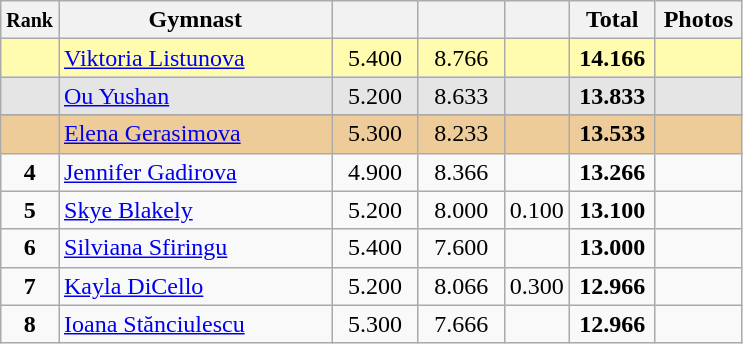<table style="text-align:center;" class="wikitable sortable">
<tr>
<th scope="col" style="width:15px;"><small>Rank</small></th>
<th scope="col" style="width:175px;">Gymnast</th>
<th scope="col" style="width:50px;"><small></small></th>
<th scope="col" style="width:50px;"><small></small></th>
<th scope="col" style="width:20px;"><small></small></th>
<th scope="col" style="width:50px;">Total</th>
<th scope="col" style="width:50px;">Photos</th>
</tr>
<tr style="background:#fffcaf;">
<td scope="row" style="text-align:center"><strong></strong></td>
<td style="text-align:left;"> <a href='#'>Viktoria Listunova</a></td>
<td>5.400</td>
<td>8.766</td>
<td></td>
<td><strong>14.166</strong></td>
<td></td>
</tr>
<tr style="background:#e5e5e5;">
<td scope="row" style="text-align:center"><strong></strong></td>
<td style="text-align:left;"> <a href='#'>Ou Yushan</a></td>
<td>5.200</td>
<td>8.633</td>
<td></td>
<td><strong>13.833</strong></td>
<td></td>
</tr>
<tr>
</tr>
<tr style="background:#ec9;">
<td scope="row" style="text-align:center"><strong></strong></td>
<td style="text-align:left;"> <a href='#'>Elena Gerasimova</a></td>
<td>5.300</td>
<td>8.233</td>
<td></td>
<td><strong>13.533</strong></td>
<td></td>
</tr>
<tr>
<td scope="row" style="text-align:center"><strong>4</strong></td>
<td style="text-align:left;"> <a href='#'>Jennifer Gadirova</a></td>
<td>4.900</td>
<td>8.366</td>
<td></td>
<td><strong>13.266</strong></td>
<td></td>
</tr>
<tr>
<td scope="row" style="text-align:center"><strong>5</strong></td>
<td style="text-align:left;"> <a href='#'>Skye Blakely</a></td>
<td>5.200</td>
<td>8.000</td>
<td>0.100</td>
<td><strong>13.100</strong></td>
<td></td>
</tr>
<tr>
<td scope="row" style="text-align:center"><strong>6</strong></td>
<td style="text-align:left;"> <a href='#'>Silviana Sfiringu</a></td>
<td>5.400</td>
<td>7.600</td>
<td></td>
<td><strong>13.000</strong></td>
<td></td>
</tr>
<tr>
<td scope="row" style="text-align:center"><strong>7</strong></td>
<td style="text-align:left;"> <a href='#'>Kayla DiCello</a></td>
<td>5.200</td>
<td>8.066</td>
<td>0.300</td>
<td><strong>12.966</strong></td>
<td></td>
</tr>
<tr>
<td scope="row" style="text-align:center"><strong>8</strong></td>
<td style="text-align:left;"> <a href='#'>Ioana Stănciulescu</a></td>
<td>5.300</td>
<td>7.666</td>
<td></td>
<td><strong>12.966</strong></td>
<td></td>
</tr>
</table>
